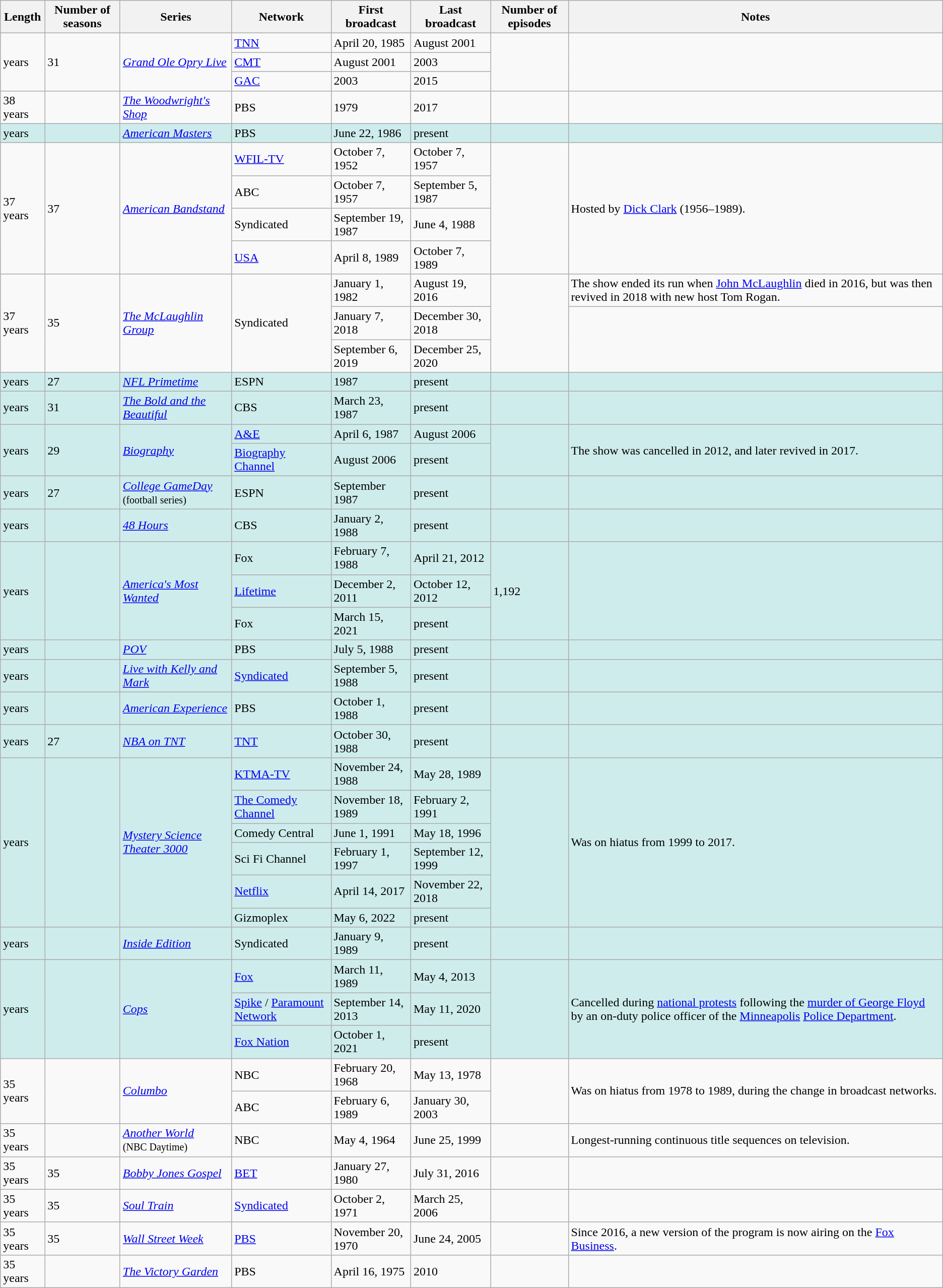<table class="wikitable sortable">
<tr>
<th>Length</th>
<th>Number of seasons</th>
<th>Series</th>
<th>Network</th>
<th>First broadcast</th>
<th>Last broadcast</th>
<th data-sort- type="number">Number of episodes</th>
<th class="unsortable">Notes</th>
</tr>
<tr>
<td rowspan="3"> years</td>
<td rowspan="3">31</td>
<td rowspan="3"><em><a href='#'>Grand Ole Opry Live</a></em></td>
<td><a href='#'>TNN</a></td>
<td>April 20, 1985</td>
<td>August 2001</td>
<td rowspan="3"></td>
<td rowspan="3"></td>
</tr>
<tr>
<td><a href='#'>CMT</a></td>
<td>August 2001</td>
<td>2003</td>
</tr>
<tr>
<td><a href='#'>GAC</a></td>
<td>2003</td>
<td>2015</td>
</tr>
<tr>
<td>38 years</td>
<td></td>
<td><em><a href='#'>The Woodwright's Shop</a></em></td>
<td>PBS</td>
<td>1979</td>
<td>2017</td>
<td></td>
<td></td>
</tr>
<tr style="background:#cfecec;">
<td> years</td>
<td></td>
<td><em><a href='#'>American Masters</a></em></td>
<td>PBS</td>
<td>June 22, 1986</td>
<td>present</td>
<td></td>
<td></td>
</tr>
<tr>
<td rowspan="4">37 years</td>
<td rowspan="4">37</td>
<td rowspan="4"><em><a href='#'>American Bandstand</a></em></td>
<td><a href='#'>WFIL-TV</a></td>
<td>October 7, 1952</td>
<td>October 7, 1957</td>
<td rowspan="4"></td>
<td rowspan="4">Hosted by <a href='#'>Dick Clark</a> (1956–1989).</td>
</tr>
<tr>
<td>ABC</td>
<td>October 7, 1957</td>
<td>September 5, 1987</td>
</tr>
<tr>
<td>Syndicated</td>
<td>September 19, 1987</td>
<td>June 4, 1988</td>
</tr>
<tr>
<td><a href='#'>USA</a></td>
<td>April 8, 1989</td>
<td>October 7, 1989</td>
</tr>
<tr>
<td rowspan="3">37 years</td>
<td rowspan="3">35</td>
<td rowspan="3"><em><a href='#'>The McLaughlin Group</a></em></td>
<td rowspan="3">Syndicated</td>
<td>January 1, 1982</td>
<td>August 19, 2016</td>
<td rowspan="3"></td>
<td>The show ended its run when <a href='#'>John McLaughlin</a> died in 2016, but was then revived in 2018 with new host Tom Rogan.</td>
</tr>
<tr>
<td>January 7, 2018</td>
<td>December 30, 2018</td>
<td rowspan="2"></td>
</tr>
<tr>
<td>September 6, 2019</td>
<td>December 25, 2020</td>
</tr>
<tr style="background:#cfecec;">
<td> years</td>
<td>27</td>
<td><em><a href='#'>NFL Primetime</a></em></td>
<td>ESPN</td>
<td>1987</td>
<td>present</td>
<td></td>
<td></td>
</tr>
<tr style="background:#cfecec;">
<td> years</td>
<td>31</td>
<td><em><a href='#'>The Bold and the Beautiful</a></em></td>
<td>CBS</td>
<td>March 23, 1987</td>
<td>present</td>
<td></td>
<td></td>
</tr>
<tr style="background:#cfecec;">
<td rowspan="2"> years</td>
<td rowspan="2">29</td>
<td rowspan="2"><em><a href='#'>Biography</a></em></td>
<td><a href='#'>A&E</a></td>
<td>April 6, 1987</td>
<td>August 2006</td>
<td rowspan="2"></td>
<td rowspan="2">The show was cancelled in 2012, and later revived in 2017.</td>
</tr>
<tr style="background:#cfecec;">
<td><a href='#'>Biography Channel</a></td>
<td>August 2006</td>
<td>present</td>
</tr>
<tr style="background:#cfecec;">
<td> years</td>
<td>27</td>
<td><em><a href='#'>College GameDay</a></em><br><small>(football series)</small></td>
<td>ESPN</td>
<td>September 1987</td>
<td>present</td>
<td></td>
<td></td>
</tr>
<tr style="background:#cfecec;">
<td> years</td>
<td></td>
<td><em><a href='#'>48 Hours</a></em></td>
<td>CBS</td>
<td>January 2, 1988</td>
<td>present</td>
<td></td>
<td></td>
</tr>
<tr style="background:#cfecec;">
<td rowspan="3"> years</td>
<td rowspan="3"></td>
<td rowspan="3"><em><a href='#'>America's Most Wanted</a></em></td>
<td>Fox</td>
<td>February 7, 1988</td>
<td>April 21, 2012</td>
<td rowspan="3">1,192</td>
<td rowspan="3"></td>
</tr>
<tr style="background:#cfecec;">
<td><a href='#'>Lifetime</a></td>
<td>December 2, 2011</td>
<td>October 12, 2012</td>
</tr>
<tr style="background:#cfecec;">
<td>Fox</td>
<td>March 15, 2021</td>
<td>present</td>
</tr>
<tr style="background:#cfecec;">
<td> years</td>
<td></td>
<td><em><a href='#'>POV</a></em></td>
<td>PBS</td>
<td>July 5, 1988</td>
<td>present</td>
<td></td>
<td></td>
</tr>
<tr style="background:#cfecec;">
<td> years</td>
<td></td>
<td><em><a href='#'>Live with Kelly and Mark</a></em></td>
<td><a href='#'>Syndicated</a></td>
<td>September 5, 1988</td>
<td>present</td>
<td></td>
<td></td>
</tr>
<tr style="background:#cfecec;">
<td> years</td>
<td></td>
<td><em><a href='#'>American Experience</a></em></td>
<td>PBS</td>
<td>October 1, 1988</td>
<td>present</td>
<td></td>
<td></td>
</tr>
<tr style="background:#cfecec;">
<td> years</td>
<td>27</td>
<td><em><a href='#'>NBA on TNT</a></em></td>
<td><a href='#'>TNT</a></td>
<td>October 30, 1988</td>
<td>present</td>
<td></td>
<td></td>
</tr>
<tr style="background:#cfecec;">
<td rowspan="6"> years</td>
<td rowspan="6"></td>
<td rowspan="6"><em><a href='#'>Mystery Science Theater 3000</a></em></td>
<td><a href='#'>KTMA-TV</a></td>
<td>November 24, 1988</td>
<td>May 28, 1989</td>
<td rowspan="6"></td>
<td rowspan="6">Was on hiatus from 1999 to 2017.</td>
</tr>
<tr style="background:#cfecec;">
<td><a href='#'>The Comedy Channel</a></td>
<td>November 18, 1989</td>
<td>February 2, 1991</td>
</tr>
<tr style="background:#cfecec;">
<td>Comedy Central</td>
<td>June 1, 1991</td>
<td>May 18, 1996</td>
</tr>
<tr style="background:#cfecec;">
<td>Sci Fi Channel</td>
<td>February 1, 1997</td>
<td>September 12, 1999</td>
</tr>
<tr style="background:#cfecec;">
<td><a href='#'>Netflix</a></td>
<td>April 14, 2017</td>
<td>November 22, 2018</td>
</tr>
<tr style="background:#cfecec;">
<td>Gizmoplex</td>
<td>May 6, 2022</td>
<td>present</td>
</tr>
<tr style="background:#cfecec;">
<td> years</td>
<td></td>
<td><em><a href='#'>Inside Edition</a></em></td>
<td>Syndicated</td>
<td>January 9, 1989</td>
<td>present</td>
<td></td>
<td></td>
</tr>
<tr style="background:#cfecec;">
<td rowspan="3"> years</td>
<td rowspan="3"></td>
<td rowspan="3"><em><a href='#'>Cops</a></em></td>
<td><a href='#'>Fox</a></td>
<td>March 11, 1989</td>
<td>May 4, 2013</td>
<td rowspan="3"></td>
<td rowspan="3">Cancelled during <a href='#'>national protests</a> following the <a href='#'>murder of George Floyd</a> by an on-duty police officer of the <a href='#'>Minneapolis</a> <a href='#'>Police Department</a>.</td>
</tr>
<tr style="background:#cfecec;">
<td><a href='#'>Spike</a> / <a href='#'>Paramount Network</a></td>
<td>September 14, 2013</td>
<td>May 11, 2020</td>
</tr>
<tr style="background:#cfecec;">
<td><a href='#'>Fox Nation</a></td>
<td>October 1, 2021</td>
<td>present</td>
</tr>
<tr>
<td rowspan="2">35 years</td>
<td rowspan="2"></td>
<td rowspan="2"><em><a href='#'>Columbo</a></em></td>
<td>NBC</td>
<td>February 20, 1968</td>
<td>May 13, 1978</td>
<td rowspan="2"></td>
<td rowspan="2">Was on hiatus from 1978 to 1989, during the change in broadcast networks.</td>
</tr>
<tr>
<td>ABC</td>
<td>February 6, 1989</td>
<td>January 30, 2003</td>
</tr>
<tr>
<td>35 years</td>
<td></td>
<td><em><a href='#'>Another World</a></em><br><small>(NBC Daytime)</small></td>
<td>NBC</td>
<td>May 4, 1964</td>
<td>June 25, 1999</td>
<td></td>
<td>Longest-running continuous title sequences on television.</td>
</tr>
<tr>
<td>35 years</td>
<td>35</td>
<td><em><a href='#'>Bobby Jones Gospel</a></em></td>
<td><a href='#'>BET</a></td>
<td>January 27, 1980</td>
<td>July 31, 2016</td>
<td></td>
<td></td>
</tr>
<tr>
<td>35 years</td>
<td>35</td>
<td><em><a href='#'>Soul Train</a></em></td>
<td><a href='#'>Syndicated</a></td>
<td>October 2, 1971</td>
<td>March 25, 2006</td>
<td></td>
<td></td>
</tr>
<tr>
<td>35 years</td>
<td>35</td>
<td><em><a href='#'>Wall Street Week</a></em></td>
<td><a href='#'>PBS</a></td>
<td>November 20, 1970</td>
<td>June 24, 2005</td>
<td></td>
<td>Since 2016, a new version of the program is now airing on the <a href='#'>Fox Business</a>.</td>
</tr>
<tr>
<td>35 years</td>
<td></td>
<td><em><a href='#'>The Victory Garden</a></em></td>
<td>PBS</td>
<td>April 16, 1975</td>
<td>2010</td>
<td></td>
<td></td>
</tr>
</table>
